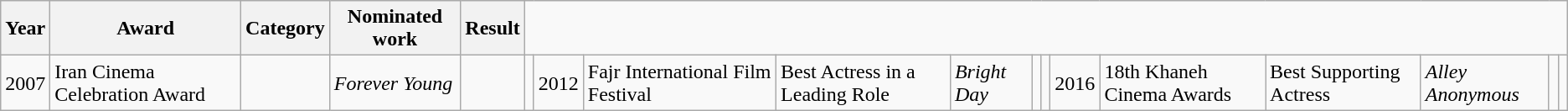<table class="wikitable">
<tr>
<th>Year</th>
<th>Award</th>
<th>Category</th>
<th>Nominated work</th>
<th>Result</th>
</tr>
<tr>
<td>2007</td>
<td>Iran Cinema Celebration Award</td>
<td></td>
<td><em>Forever Young</em></td>
<td></td>
<td><br></td>
<td>2012</td>
<td>Fajr International Film Festival</td>
<td>Best Actress in a Leading Role</td>
<td><em>Bright Day</em></td>
<td></td>
<td><br></td>
<td>2016</td>
<td>18th Khaneh Cinema Awards</td>
<td>Best Supporting Actress</td>
<td><em>Alley Anonymous</em></td>
<td></td>
<td></td>
</tr>
</table>
